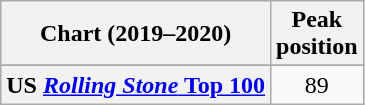<table class="wikitable sortable plainrowheaders" style="text-align:center">
<tr>
<th>Chart (2019–2020)</th>
<th>Peak<br>position</th>
</tr>
<tr>
</tr>
<tr>
</tr>
<tr>
</tr>
<tr>
</tr>
<tr>
</tr>
<tr>
<th scope="row">US <a href='#'><em>Rolling Stone</em> Top 100</a></th>
<td>89</td>
</tr>
</table>
